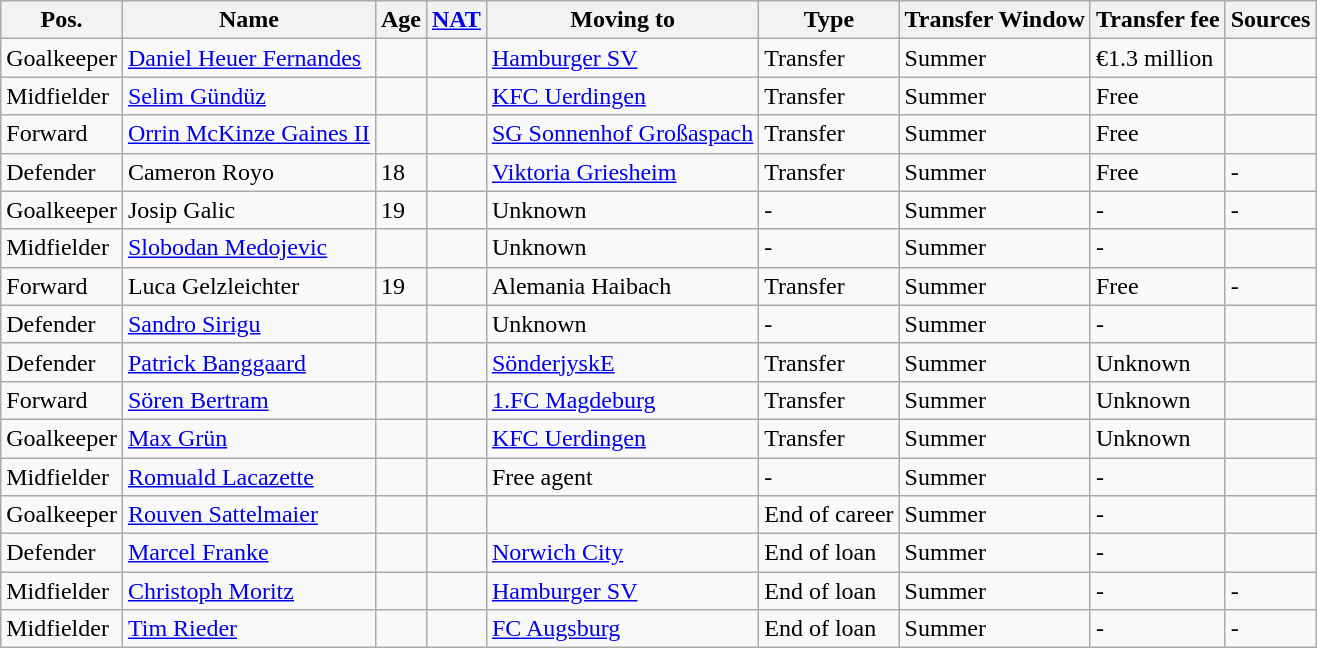<table class="wikitable">
<tr>
<th>Pos.</th>
<th>Name</th>
<th>Age</th>
<th><a href='#'>NAT</a></th>
<th>Moving to</th>
<th>Type</th>
<th>Transfer Window</th>
<th>Transfer fee</th>
<th>Sources</th>
</tr>
<tr>
<td>Goalkeeper</td>
<td><a href='#'>Daniel Heuer Fernandes</a></td>
<td></td>
<td></td>
<td><a href='#'>Hamburger SV</a></td>
<td>Transfer</td>
<td>Summer</td>
<td>€1.3 million</td>
<td></td>
</tr>
<tr>
<td>Midfielder</td>
<td><a href='#'>Selim Gündüz</a></td>
<td></td>
<td></td>
<td><a href='#'>KFC Uerdingen</a></td>
<td>Transfer</td>
<td>Summer</td>
<td>Free</td>
<td></td>
</tr>
<tr>
<td>Forward</td>
<td><a href='#'>Orrin McKinze Gaines II</a></td>
<td></td>
<td></td>
<td><a href='#'>SG Sonnenhof Großaspach</a></td>
<td>Transfer</td>
<td>Summer</td>
<td>Free</td>
<td></td>
</tr>
<tr>
<td>Defender</td>
<td>Cameron Royo</td>
<td>18</td>
<td></td>
<td><a href='#'>Viktoria Griesheim</a></td>
<td>Transfer</td>
<td>Summer</td>
<td>Free</td>
<td>-</td>
</tr>
<tr>
<td>Goalkeeper</td>
<td>Josip Galic</td>
<td>19</td>
<td></td>
<td>Unknown</td>
<td>-</td>
<td>Summer</td>
<td>-</td>
<td>-</td>
</tr>
<tr>
<td>Midfielder</td>
<td><a href='#'>Slobodan Medojevic</a></td>
<td></td>
<td></td>
<td>Unknown</td>
<td>-</td>
<td>Summer</td>
<td>-</td>
<td></td>
</tr>
<tr>
<td>Forward</td>
<td>Luca Gelzleichter</td>
<td>19</td>
<td></td>
<td>Alemania Haibach</td>
<td>Transfer</td>
<td>Summer</td>
<td>Free</td>
<td>-</td>
</tr>
<tr>
<td>Defender</td>
<td><a href='#'>Sandro Sirigu</a></td>
<td></td>
<td></td>
<td>Unknown</td>
<td>-</td>
<td>Summer</td>
<td>-</td>
<td></td>
</tr>
<tr>
<td>Defender</td>
<td><a href='#'>Patrick Banggaard</a></td>
<td></td>
<td></td>
<td><a href='#'>SönderjyskE</a></td>
<td>Transfer</td>
<td>Summer</td>
<td>Unknown</td>
<td></td>
</tr>
<tr>
<td>Forward</td>
<td><a href='#'>Sören Bertram</a></td>
<td></td>
<td></td>
<td><a href='#'>1.FC Magdeburg</a></td>
<td>Transfer</td>
<td>Summer</td>
<td>Unknown</td>
<td></td>
</tr>
<tr>
<td>Goalkeeper</td>
<td><a href='#'>Max Grün</a></td>
<td></td>
<td></td>
<td><a href='#'>KFC Uerdingen</a></td>
<td>Transfer</td>
<td>Summer</td>
<td>Unknown</td>
<td></td>
</tr>
<tr>
<td>Midfielder</td>
<td><a href='#'>Romuald Lacazette</a></td>
<td></td>
<td></td>
<td>Free agent</td>
<td>-</td>
<td>Summer</td>
<td>-</td>
<td></td>
</tr>
<tr>
<td>Goalkeeper</td>
<td><a href='#'>Rouven Sattelmaier</a></td>
<td></td>
<td></td>
<td></td>
<td>End of career</td>
<td>Summer</td>
<td>-</td>
<td></td>
</tr>
<tr>
<td>Defender</td>
<td><a href='#'>Marcel Franke</a></td>
<td></td>
<td></td>
<td><a href='#'>Norwich City</a></td>
<td>End of loan</td>
<td>Summer</td>
<td>-</td>
<td></td>
</tr>
<tr>
<td>Midfielder</td>
<td><a href='#'>Christoph Moritz</a></td>
<td></td>
<td></td>
<td><a href='#'>Hamburger SV</a></td>
<td>End of loan</td>
<td>Summer</td>
<td>-</td>
<td>-</td>
</tr>
<tr>
<td>Midfielder</td>
<td><a href='#'>Tim Rieder</a></td>
<td></td>
<td></td>
<td><a href='#'>FC Augsburg</a></td>
<td>End of loan</td>
<td>Summer</td>
<td>-</td>
<td>-</td>
</tr>
</table>
